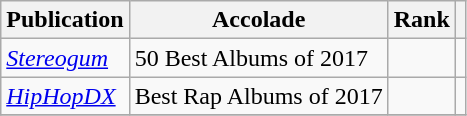<table class="sortable wikitable">
<tr>
<th>Publication</th>
<th>Accolade</th>
<th>Rank</th>
<th class="unsortable"></th>
</tr>
<tr>
<td><em><a href='#'>Stereogum</a></em></td>
<td>50 Best Albums of 2017</td>
<td></td>
<td></td>
</tr>
<tr>
<td><em><a href='#'>HipHopDX</a></em></td>
<td>Best Rap Albums of 2017</td>
<td></td>
<td></td>
</tr>
<tr>
</tr>
</table>
